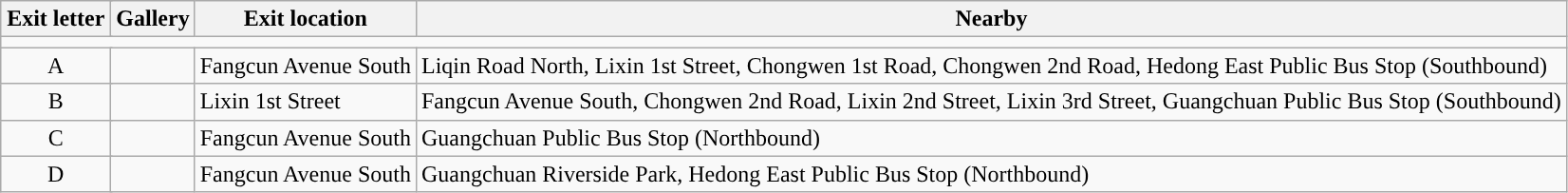<table class="wikitable">
<tr>
<th style="width:70px" colspan="3">Exit letter</th>
<th>Gallery</th>
<th>Exit location</th>
<th>Nearby</th>
</tr>
<tr style="background:#">
<td colspan = "6"></td>
</tr>
<tr>
<td align="center" colspan="3">A</td>
<td></td>
<td>Fangcun Avenue South</td>
<td>Liqin Road North, Lixin 1st Street, Chongwen 1st Road, Chongwen 2nd Road, Hedong East Public Bus Stop (Southbound)</td>
</tr>
<tr>
<td align="center" colspan="3">B</td>
<td></td>
<td>Lixin 1st Street</td>
<td>Fangcun Avenue South, Chongwen 2nd Road, Lixin 2nd Street, Lixin 3rd Street, Guangchuan Public Bus Stop (Southbound)</td>
</tr>
<tr>
<td align="center" colspan="3">C</td>
<td></td>
<td>Fangcun Avenue South</td>
<td>Guangchuan Public Bus Stop (Northbound)</td>
</tr>
<tr>
<td align="center" colspan="3">D</td>
<td></td>
<td>Fangcun Avenue South</td>
<td>Guangchuan Riverside Park, Hedong East Public Bus Stop (Northbound)</td>
</tr>
</table>
